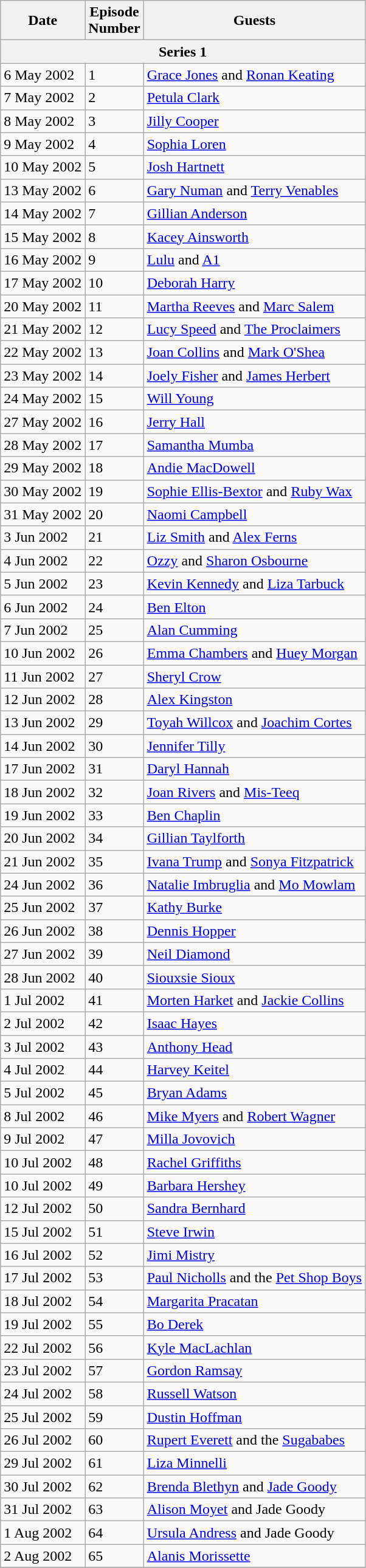<table class="wikitable">
<tr>
<th>Date</th>
<th>Episode<br>Number</th>
<th>Guests</th>
</tr>
<tr>
<th colspan="3">Series 1</th>
</tr>
<tr>
<td>6 May 2002</td>
<td>1</td>
<td><a href='#'>Grace Jones</a> and <a href='#'>Ronan Keating</a></td>
</tr>
<tr>
<td>7 May 2002</td>
<td>2</td>
<td><a href='#'>Petula Clark</a></td>
</tr>
<tr>
<td>8 May 2002</td>
<td>3</td>
<td><a href='#'>Jilly Cooper</a></td>
</tr>
<tr>
<td>9 May 2002</td>
<td>4</td>
<td><a href='#'>Sophia Loren</a></td>
</tr>
<tr>
<td>10 May 2002</td>
<td>5</td>
<td><a href='#'>Josh Hartnett</a></td>
</tr>
<tr>
<td>13 May 2002</td>
<td>6</td>
<td><a href='#'>Gary Numan</a> and <a href='#'>Terry Venables</a></td>
</tr>
<tr>
<td>14 May 2002</td>
<td>7</td>
<td><a href='#'>Gillian Anderson</a></td>
</tr>
<tr>
<td>15 May 2002</td>
<td>8</td>
<td><a href='#'>Kacey Ainsworth</a></td>
</tr>
<tr>
<td>16 May 2002</td>
<td>9</td>
<td><a href='#'>Lulu</a> and <a href='#'>A1</a></td>
</tr>
<tr>
<td>17 May 2002</td>
<td>10</td>
<td><a href='#'>Deborah Harry</a></td>
</tr>
<tr>
<td>20 May 2002</td>
<td>11</td>
<td><a href='#'>Martha Reeves</a> and <a href='#'>Marc Salem</a></td>
</tr>
<tr>
<td>21 May 2002</td>
<td>12</td>
<td><a href='#'>Lucy Speed</a> and <a href='#'>The Proclaimers</a></td>
</tr>
<tr>
<td>22 May 2002</td>
<td>13</td>
<td><a href='#'>Joan Collins</a> and <a href='#'>Mark O'Shea</a></td>
</tr>
<tr>
<td>23 May 2002</td>
<td>14</td>
<td><a href='#'>Joely Fisher</a> and <a href='#'>James Herbert</a></td>
</tr>
<tr>
<td>24 May 2002</td>
<td>15</td>
<td><a href='#'>Will Young</a></td>
</tr>
<tr>
<td>27 May 2002</td>
<td>16</td>
<td><a href='#'>Jerry Hall</a></td>
</tr>
<tr>
<td>28 May 2002</td>
<td>17</td>
<td><a href='#'>Samantha Mumba</a></td>
</tr>
<tr>
<td>29 May 2002</td>
<td>18</td>
<td><a href='#'>Andie MacDowell</a></td>
</tr>
<tr>
<td>30 May 2002</td>
<td>19</td>
<td><a href='#'>Sophie Ellis-Bextor</a> and <a href='#'>Ruby Wax</a></td>
</tr>
<tr>
<td>31 May 2002</td>
<td>20</td>
<td><a href='#'>Naomi Campbell</a></td>
</tr>
<tr>
<td>3 Jun 2002</td>
<td>21</td>
<td><a href='#'>Liz Smith</a> and <a href='#'>Alex Ferns</a></td>
</tr>
<tr>
<td>4 Jun 2002</td>
<td>22</td>
<td><a href='#'>Ozzy</a> and <a href='#'>Sharon Osbourne</a></td>
</tr>
<tr>
<td>5 Jun 2002</td>
<td>23</td>
<td><a href='#'>Kevin Kennedy</a> and <a href='#'>Liza Tarbuck</a></td>
</tr>
<tr>
<td>6 Jun 2002</td>
<td>24</td>
<td><a href='#'>Ben Elton</a></td>
</tr>
<tr>
<td>7 Jun 2002</td>
<td>25</td>
<td><a href='#'>Alan Cumming</a></td>
</tr>
<tr>
<td>10 Jun 2002</td>
<td>26</td>
<td><a href='#'>Emma Chambers</a> and <a href='#'>Huey Morgan</a></td>
</tr>
<tr>
<td>11 Jun 2002</td>
<td>27</td>
<td><a href='#'>Sheryl Crow</a></td>
</tr>
<tr>
<td>12 Jun 2002</td>
<td>28</td>
<td><a href='#'>Alex Kingston</a></td>
</tr>
<tr>
<td>13 Jun 2002</td>
<td>29</td>
<td><a href='#'>Toyah Willcox</a> and <a href='#'>Joachim Cortes</a></td>
</tr>
<tr>
<td>14 Jun 2002</td>
<td>30</td>
<td><a href='#'>Jennifer Tilly</a></td>
</tr>
<tr>
<td>17 Jun 2002</td>
<td>31</td>
<td><a href='#'>Daryl Hannah</a></td>
</tr>
<tr>
<td>18 Jun 2002</td>
<td>32</td>
<td><a href='#'>Joan Rivers</a> and <a href='#'>Mis-Teeq</a></td>
</tr>
<tr>
<td>19 Jun 2002</td>
<td>33</td>
<td><a href='#'>Ben Chaplin</a></td>
</tr>
<tr>
<td>20 Jun 2002</td>
<td>34</td>
<td><a href='#'>Gillian Taylforth</a></td>
</tr>
<tr>
<td>21 Jun 2002</td>
<td>35</td>
<td><a href='#'>Ivana Trump</a> and <a href='#'>Sonya Fitzpatrick</a></td>
</tr>
<tr>
<td>24 Jun 2002</td>
<td>36</td>
<td><a href='#'>Natalie Imbruglia</a> and <a href='#'>Mo Mowlam</a></td>
</tr>
<tr>
<td>25 Jun 2002</td>
<td>37</td>
<td><a href='#'>Kathy Burke</a></td>
</tr>
<tr>
<td>26 Jun 2002</td>
<td>38</td>
<td><a href='#'>Dennis Hopper</a></td>
</tr>
<tr>
<td>27 Jun 2002</td>
<td>39</td>
<td><a href='#'>Neil Diamond</a></td>
</tr>
<tr>
<td>28 Jun 2002</td>
<td>40</td>
<td><a href='#'>Siouxsie Sioux</a></td>
</tr>
<tr>
<td>1 Jul 2002</td>
<td>41</td>
<td><a href='#'>Morten Harket</a> and <a href='#'>Jackie Collins</a></td>
</tr>
<tr>
<td>2 Jul 2002</td>
<td>42</td>
<td><a href='#'>Isaac Hayes</a></td>
</tr>
<tr>
<td>3 Jul 2002</td>
<td>43</td>
<td><a href='#'>Anthony Head</a></td>
</tr>
<tr>
<td>4 Jul 2002</td>
<td>44</td>
<td><a href='#'>Harvey Keitel</a></td>
</tr>
<tr>
<td>5 Jul 2002</td>
<td>45</td>
<td><a href='#'>Bryan Adams</a></td>
</tr>
<tr>
<td>8 Jul 2002</td>
<td>46</td>
<td><a href='#'>Mike Myers</a> and <a href='#'>Robert Wagner</a></td>
</tr>
<tr>
<td>9 Jul 2002</td>
<td>47</td>
<td><a href='#'>Milla Jovovich</a></td>
</tr>
<tr>
<td>10 Jul 2002</td>
<td>48</td>
<td><a href='#'>Rachel Griffiths</a></td>
</tr>
<tr>
<td>10 Jul 2002</td>
<td>49</td>
<td><a href='#'>Barbara Hershey</a></td>
</tr>
<tr>
<td>12 Jul 2002</td>
<td>50</td>
<td><a href='#'>Sandra Bernhard</a></td>
</tr>
<tr>
<td>15 Jul 2002</td>
<td>51</td>
<td><a href='#'>Steve Irwin</a></td>
</tr>
<tr>
<td>16 Jul 2002</td>
<td>52</td>
<td><a href='#'>Jimi Mistry</a></td>
</tr>
<tr>
<td>17 Jul 2002</td>
<td>53</td>
<td><a href='#'>Paul Nicholls</a> and the <a href='#'>Pet Shop Boys</a></td>
</tr>
<tr>
<td>18 Jul 2002</td>
<td>54</td>
<td><a href='#'>Margarita Pracatan</a></td>
</tr>
<tr>
<td>19 Jul 2002</td>
<td>55</td>
<td><a href='#'>Bo Derek</a></td>
</tr>
<tr>
<td>22 Jul 2002</td>
<td>56</td>
<td><a href='#'>Kyle MacLachlan</a></td>
</tr>
<tr>
<td>23 Jul 2002</td>
<td>57</td>
<td><a href='#'>Gordon Ramsay</a></td>
</tr>
<tr>
<td>24 Jul 2002</td>
<td>58</td>
<td><a href='#'>Russell Watson</a></td>
</tr>
<tr>
<td>25 Jul 2002</td>
<td>59</td>
<td><a href='#'>Dustin Hoffman</a></td>
</tr>
<tr>
<td>26 Jul 2002</td>
<td>60</td>
<td><a href='#'>Rupert Everett</a> and the <a href='#'>Sugababes</a></td>
</tr>
<tr>
<td>29 Jul 2002</td>
<td>61</td>
<td><a href='#'>Liza Minnelli</a></td>
</tr>
<tr>
<td>30 Jul 2002</td>
<td>62</td>
<td><a href='#'>Brenda Blethyn</a> and <a href='#'>Jade Goody</a></td>
</tr>
<tr>
<td>31 Jul 2002</td>
<td>63</td>
<td><a href='#'>Alison Moyet</a> and Jade Goody</td>
</tr>
<tr>
<td>1 Aug 2002</td>
<td>64</td>
<td><a href='#'>Ursula Andress</a> and Jade Goody</td>
</tr>
<tr>
<td>2 Aug 2002</td>
<td>65</td>
<td><a href='#'>Alanis Morissette</a></td>
</tr>
<tr>
</tr>
</table>
